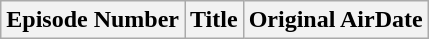<table class ="wikitable">
<tr>
<th>Episode Number</th>
<th>Title</th>
<th>Original AirDate<br>



 







 


































































</th>
</tr>
</table>
